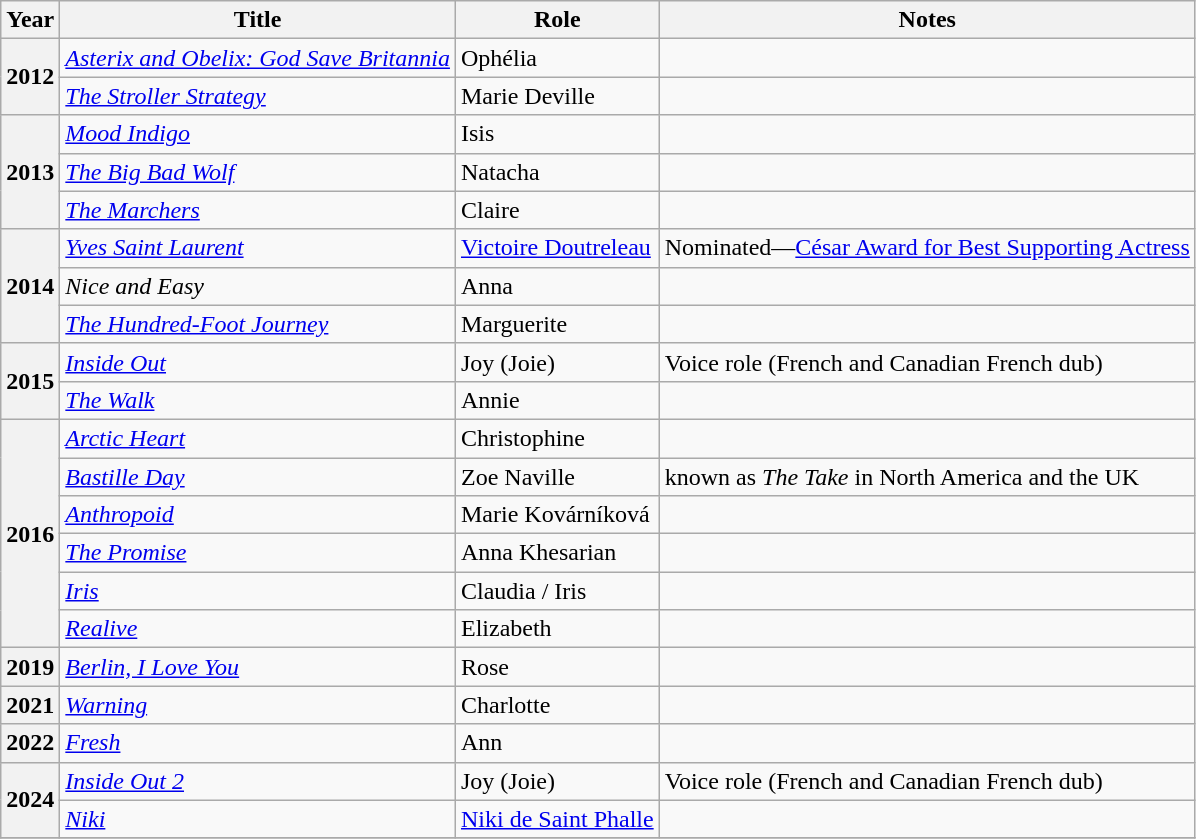<table class="wikitable sortable plainrowheaders">
<tr>
<th scope="col">Year</th>
<th scope="col">Title</th>
<th scope="col">Role</th>
<th scope="col" class="unsortable">Notes</th>
</tr>
<tr>
<th scope="row" rowspan="2">2012</th>
<td><em><a href='#'>Asterix and Obelix: God Save Britannia</a></em></td>
<td>Ophélia</td>
<td></td>
</tr>
<tr>
<td data-sort-value="Stroller Strategy, The"><em><a href='#'>The Stroller Strategy</a></em></td>
<td>Marie Deville</td>
<td></td>
</tr>
<tr>
<th scope="row" rowspan="3">2013</th>
<td><em><a href='#'>Mood Indigo</a></em></td>
<td>Isis</td>
<td></td>
</tr>
<tr>
<td data-sort-value="Big Bad Wolf, The"><em><a href='#'>The Big Bad Wolf</a></em></td>
<td>Natacha</td>
<td></td>
</tr>
<tr>
<td data-sort-value="Marchers, The"><em><a href='#'>The Marchers</a></em></td>
<td>Claire</td>
<td></td>
</tr>
<tr>
<th scope="row" rowspan="3">2014</th>
<td><em><a href='#'>Yves Saint Laurent</a></em></td>
<td><a href='#'>Victoire Doutreleau</a></td>
<td>Nominated—<a href='#'>César Award for Best Supporting Actress</a></td>
</tr>
<tr>
<td><em>Nice and Easy</em></td>
<td>Anna</td>
<td></td>
</tr>
<tr>
<td data-sort-value="Hundred-Foot Journey, The"><em><a href='#'>The Hundred-Foot Journey</a></em></td>
<td>Marguerite</td>
<td></td>
</tr>
<tr>
<th scope="row" rowspan="2">2015</th>
<td><em><a href='#'>Inside Out</a></em></td>
<td>Joy (Joie)</td>
<td>Voice role (French and Canadian French dub)</td>
</tr>
<tr>
<td data-sort-value="Walk, The"><em><a href='#'>The Walk</a></em></td>
<td>Annie</td>
<td></td>
</tr>
<tr>
<th scope="row" rowspan="6">2016</th>
<td><em><a href='#'>Arctic Heart</a></em></td>
<td>Christophine</td>
<td></td>
</tr>
<tr>
<td><em><a href='#'>Bastille Day</a></em></td>
<td>Zoe Naville</td>
<td>known as <em>The Take</em> in North America and the UK</td>
</tr>
<tr>
<td><em><a href='#'>Anthropoid</a></em></td>
<td>Marie Kovárníková</td>
<td></td>
</tr>
<tr>
<td data-sort-value="Promise, The"><em><a href='#'>The Promise</a></em></td>
<td>Anna Khesarian</td>
<td></td>
</tr>
<tr>
<td><em><a href='#'>Iris</a></em></td>
<td>Claudia / Iris</td>
<td></td>
</tr>
<tr>
<td><em><a href='#'>Realive</a></em></td>
<td>Elizabeth</td>
<td></td>
</tr>
<tr>
<th scope="row">2019</th>
<td><em><a href='#'>Berlin, I Love You</a></em></td>
<td>Rose</td>
<td></td>
</tr>
<tr>
<th scope="row">2021</th>
<td><em><a href='#'>Warning</a></em></td>
<td>Charlotte</td>
<td></td>
</tr>
<tr>
<th scope="row">2022</th>
<td><em><a href='#'>Fresh</a></em></td>
<td>Ann</td>
<td></td>
</tr>
<tr>
<th scope="row" rowspan="2">2024</th>
<td><em><a href='#'>Inside Out 2</a></em></td>
<td>Joy (Joie)</td>
<td>Voice role (French and Canadian French dub)</td>
</tr>
<tr>
<td><em><a href='#'>Niki</a></em></td>
<td><a href='#'>Niki de Saint Phalle</a></td>
<td></td>
</tr>
<tr>
</tr>
</table>
